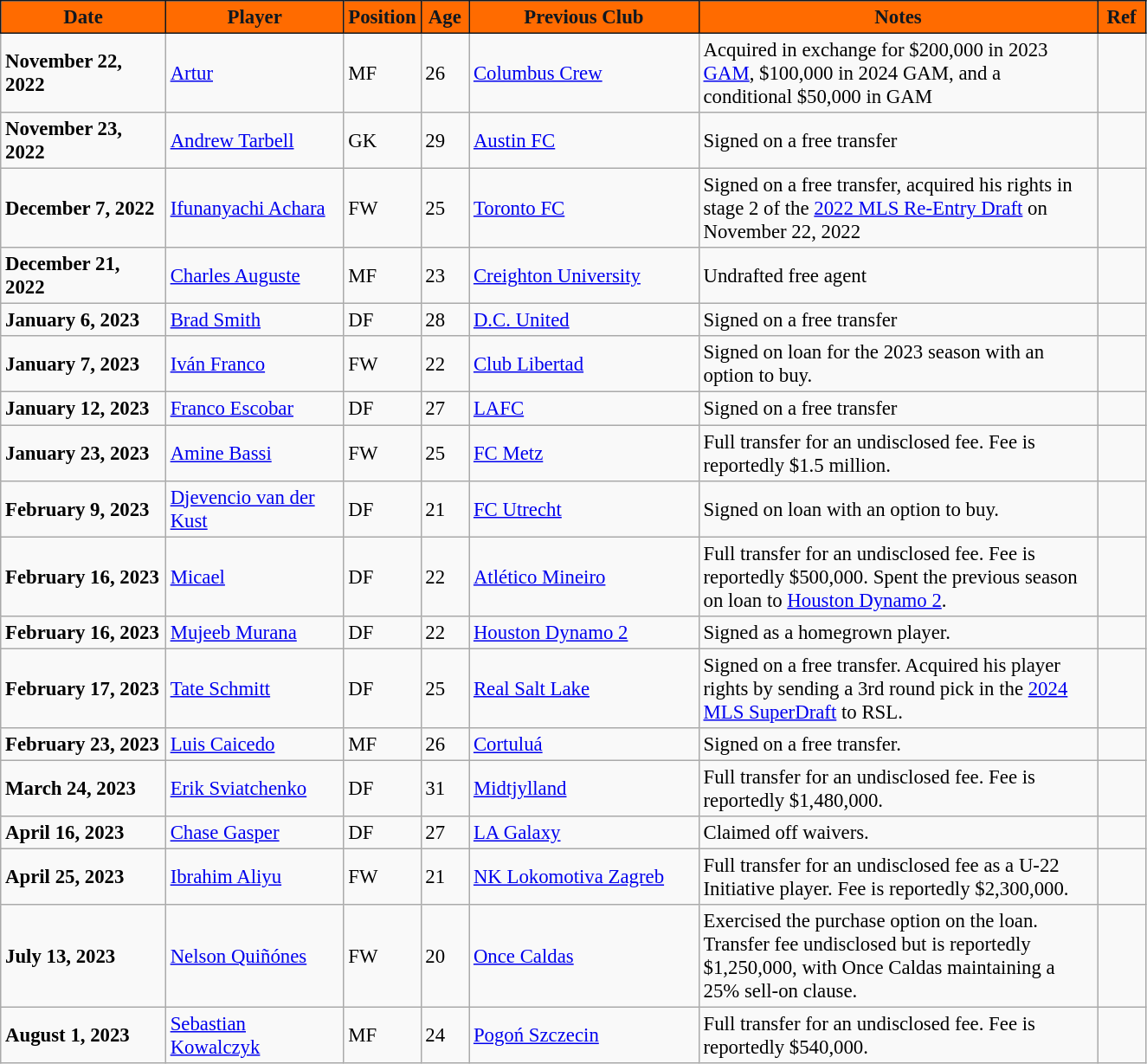<table class="wikitable" style="text-align:left; font-size:95%;">
<tr>
<th style="background:#FF6B00; color:#101820; border:1px solid #101820; width:120px;">Date</th>
<th style="background:#FF6B00; color:#101820; border:1px solid #101820; width:130px;">Player</th>
<th style="background:#FF6B00; color:#101820; border:1px solid #101820; width:50px;">Position</th>
<th style="background:#FF6B00; color:#101820; border:1px solid #101820; width:30px;">Age</th>
<th style="background:#FF6B00; color:#101820; border:1px solid #101820; width:170px;">Previous Club</th>
<th style="background:#FF6B00; color:#101820; border:1px solid #101820; width:300px;">Notes</th>
<th style="background:#FF6B00; color:#101820; border:1px solid #101820; width:30px;">Ref</th>
</tr>
<tr>
<td><strong>November 22, 2022</strong></td>
<td> <a href='#'>Artur</a></td>
<td>MF</td>
<td>26</td>
<td> <a href='#'>Columbus Crew</a></td>
<td>Acquired in exchange for $200,000 in 2023 <a href='#'>GAM</a>, $100,000 in 2024 GAM, and a conditional $50,000 in GAM</td>
<td></td>
</tr>
<tr>
<td><strong>November 23, 2022</strong></td>
<td> <a href='#'>Andrew Tarbell</a></td>
<td>GK</td>
<td>29</td>
<td> <a href='#'>Austin FC</a></td>
<td>Signed on a free transfer</td>
<td></td>
</tr>
<tr>
<td><strong>December 7, 2022</strong></td>
<td> <a href='#'>Ifunanyachi Achara</a></td>
<td>FW</td>
<td>25</td>
<td> <a href='#'>Toronto FC</a></td>
<td>Signed on a free transfer, acquired his rights in stage 2 of the <a href='#'>2022 MLS Re-Entry Draft</a> on November 22, 2022</td>
<td></td>
</tr>
<tr>
<td><strong>December 21, 2022</strong></td>
<td> <a href='#'>Charles Auguste</a></td>
<td>MF</td>
<td>23</td>
<td><a href='#'>Creighton University</a></td>
<td>Undrafted free agent</td>
<td></td>
</tr>
<tr>
<td><strong>January 6, 2023</strong></td>
<td> <a href='#'>Brad Smith</a></td>
<td>DF</td>
<td>28</td>
<td> <a href='#'>D.C. United</a></td>
<td>Signed on a free transfer</td>
<td></td>
</tr>
<tr>
<td><strong>January 7, 2023</strong></td>
<td> <a href='#'>Iván Franco</a></td>
<td>FW</td>
<td>22</td>
<td> <a href='#'>Club Libertad</a></td>
<td>Signed on loan for the 2023 season with an option to buy.</td>
<td></td>
</tr>
<tr>
<td><strong>January 12, 2023</strong></td>
<td> <a href='#'>Franco Escobar</a></td>
<td>DF</td>
<td>27</td>
<td> <a href='#'>LAFC</a></td>
<td>Signed on a free transfer</td>
<td></td>
</tr>
<tr>
<td><strong>January 23, 2023</strong></td>
<td> <a href='#'>Amine Bassi</a></td>
<td>FW</td>
<td>25</td>
<td> <a href='#'>FC Metz</a></td>
<td>Full transfer for an undisclosed fee. Fee is reportedly $1.5 million.</td>
<td></td>
</tr>
<tr>
<td><strong>February 9, 2023</strong></td>
<td> <a href='#'>Djevencio van der Kust</a></td>
<td>DF</td>
<td>21</td>
<td> <a href='#'>FC Utrecht</a></td>
<td>Signed on loan with an option to buy.</td>
<td></td>
</tr>
<tr>
<td><strong>February 16, 2023</strong></td>
<td> <a href='#'>Micael</a></td>
<td>DF</td>
<td>22</td>
<td> <a href='#'>Atlético Mineiro</a></td>
<td>Full transfer for an undisclosed fee. Fee is reportedly $500,000. Spent the previous season on loan to <a href='#'>Houston Dynamo 2</a>.</td>
<td></td>
</tr>
<tr>
<td><strong>February 16, 2023</strong></td>
<td> <a href='#'>Mujeeb Murana</a></td>
<td>DF</td>
<td>22</td>
<td> <a href='#'>Houston Dynamo 2</a></td>
<td>Signed as a homegrown player.</td>
<td></td>
</tr>
<tr>
<td><strong>February 17, 2023</strong></td>
<td> <a href='#'>Tate Schmitt</a></td>
<td>DF</td>
<td>25</td>
<td> <a href='#'>Real Salt Lake</a></td>
<td>Signed on a free transfer. Acquired his player rights by sending a 3rd round pick in the <a href='#'>2024 MLS SuperDraft</a> to RSL.</td>
<td></td>
</tr>
<tr>
<td><strong>February 23, 2023</strong></td>
<td> <a href='#'>Luis Caicedo</a></td>
<td>MF</td>
<td>26</td>
<td> <a href='#'>Cortuluá</a></td>
<td>Signed on a free transfer.</td>
<td></td>
</tr>
<tr>
<td><strong>March 24, 2023</strong></td>
<td> <a href='#'>Erik Sviatchenko</a></td>
<td>DF</td>
<td>31</td>
<td> <a href='#'>Midtjylland</a></td>
<td>Full transfer for an undisclosed fee. Fee is reportedly $1,480,000.</td>
<td></td>
</tr>
<tr>
<td><strong>April 16, 2023</strong></td>
<td> <a href='#'>Chase Gasper</a></td>
<td>DF</td>
<td>27</td>
<td> <a href='#'>LA Galaxy</a></td>
<td>Claimed off waivers.</td>
<td></td>
</tr>
<tr>
<td><strong>April 25, 2023</strong></td>
<td> <a href='#'>Ibrahim Aliyu</a></td>
<td>FW</td>
<td>21</td>
<td> <a href='#'>NK Lokomotiva Zagreb</a></td>
<td>Full transfer for an undisclosed fee as a U-22 Initiative player. Fee is reportedly $2,300,000.</td>
<td></td>
</tr>
<tr>
<td><strong>July 13, 2023</strong></td>
<td> <a href='#'>Nelson Quiñónes</a></td>
<td>FW</td>
<td>20</td>
<td> <a href='#'>Once Caldas</a></td>
<td>Exercised the purchase option on the loan. Transfer fee undisclosed but is reportedly $1,250,000, with Once Caldas maintaining a 25% sell-on clause.</td>
<td></td>
</tr>
<tr>
<td><strong>August 1, 2023</strong></td>
<td> <a href='#'>Sebastian Kowalczyk</a></td>
<td>MF</td>
<td>24</td>
<td> <a href='#'>Pogoń Szczecin</a></td>
<td>Full transfer for an undisclosed fee. Fee is reportedly $540,000.</td>
<td></td>
</tr>
</table>
